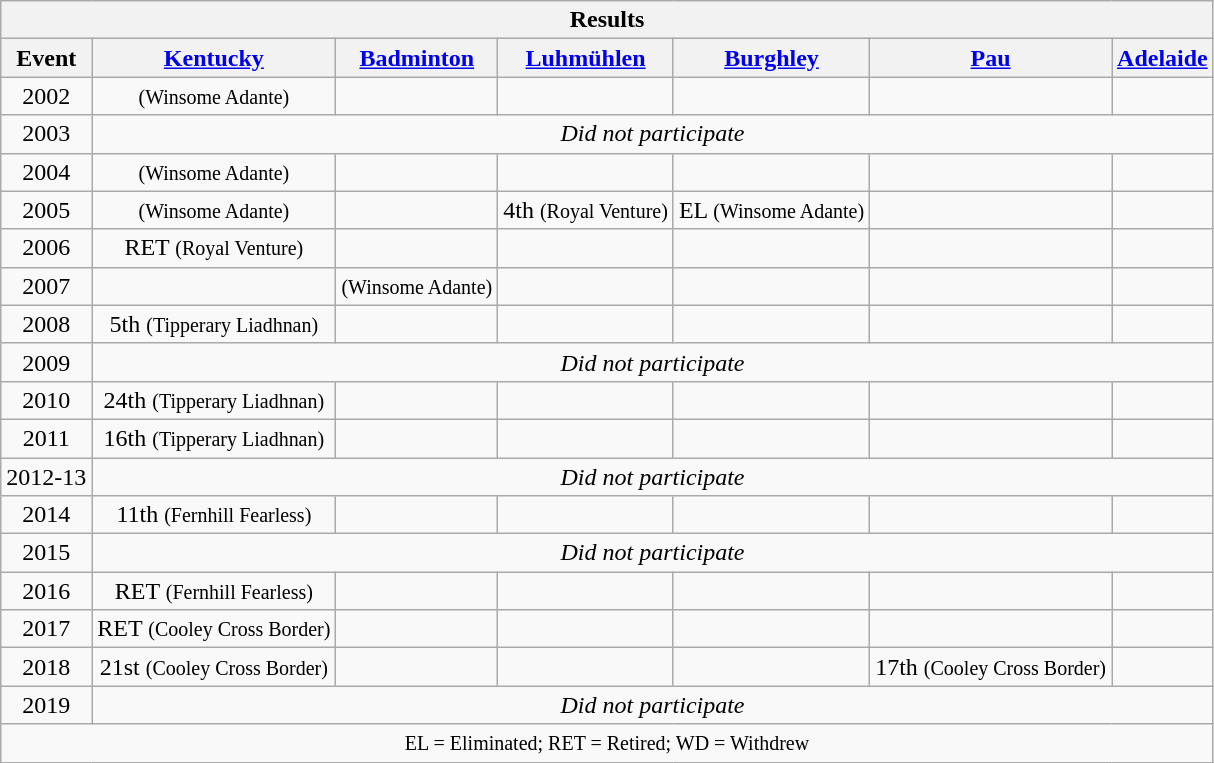<table class="wikitable" style="text-align:center">
<tr>
<th colspan=13 align=center><strong>Results</strong></th>
</tr>
<tr>
<th>Event</th>
<th><a href='#'>Kentucky</a></th>
<th><a href='#'>Badminton</a></th>
<th><a href='#'>Luhmühlen</a></th>
<th><a href='#'>Burghley</a></th>
<th><a href='#'>Pau</a></th>
<th><a href='#'>Adelaide</a></th>
</tr>
<tr>
<td>2002</td>
<td> <small>(Winsome Adante)</small></td>
<td></td>
<td></td>
<td></td>
<td></td>
<td></td>
</tr>
<tr>
<td>2003</td>
<td colspan=6><em>Did not participate</em></td>
</tr>
<tr>
<td>2004</td>
<td> <small>(Winsome Adante)</small></td>
<td></td>
<td></td>
<td></td>
<td></td>
<td></td>
</tr>
<tr>
<td>2005</td>
<td> <small>(Winsome Adante)</small></td>
<td></td>
<td>4th <small>(Royal Venture)</small></td>
<td>EL <small>(Winsome Adante)</small></td>
<td></td>
<td></td>
</tr>
<tr>
<td>2006</td>
<td>RET <small>(Royal Venture)</small></td>
<td></td>
<td></td>
<td></td>
<td></td>
<td></td>
</tr>
<tr>
<td>2007</td>
<td></td>
<td> <small>(Winsome Adante)</small></td>
<td></td>
<td></td>
<td></td>
<td></td>
</tr>
<tr>
<td>2008</td>
<td>5th <small>(Tipperary Liadhnan)</small></td>
<td></td>
<td></td>
<td></td>
<td></td>
<td></td>
</tr>
<tr>
<td>2009</td>
<td colspan=6><em>Did not participate</em></td>
</tr>
<tr>
<td>2010</td>
<td>24th <small>(Tipperary Liadhnan)</small></td>
<td></td>
<td></td>
<td></td>
<td></td>
<td></td>
</tr>
<tr>
<td>2011</td>
<td>16th <small>(Tipperary Liadhnan)</small></td>
<td></td>
<td></td>
<td></td>
<td></td>
<td></td>
</tr>
<tr>
<td>2012-13</td>
<td colspan=6><em>Did not participate</em></td>
</tr>
<tr>
<td>2014</td>
<td>11th <small>(Fernhill Fearless)</small></td>
<td></td>
<td></td>
<td></td>
<td></td>
<td></td>
</tr>
<tr>
<td>2015</td>
<td colspan=6><em>Did not participate</em></td>
</tr>
<tr>
<td>2016</td>
<td>RET <small>(Fernhill Fearless)</small></td>
<td></td>
<td></td>
<td></td>
<td></td>
<td></td>
</tr>
<tr>
<td>2017</td>
<td>RET <small>(Cooley Cross Border)</small></td>
<td></td>
<td></td>
<td></td>
<td></td>
<td></td>
</tr>
<tr>
<td>2018</td>
<td>21st <small>(Cooley Cross Border)</small></td>
<td></td>
<td></td>
<td></td>
<td>17th <small>(Cooley Cross Border)</small></td>
<td></td>
</tr>
<tr>
<td>2019</td>
<td colspan=6><em>Did not participate</em></td>
</tr>
<tr>
<td colspan=13 align=center><small> EL = Eliminated; RET = Retired; WD = Withdrew </small></td>
</tr>
</table>
